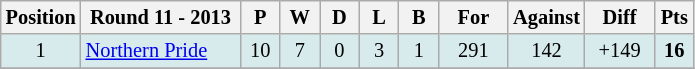<table class="wikitable" style="text-align:center; font-size:85%;">
<tr>
<th width=40 abbr="Position">Position</th>
<th width=100>Round 11 - 2013</th>
<th width=20 abbr="Played">P</th>
<th width=20 abbr="Won">W</th>
<th width=20 abbr="Drawn">D</th>
<th width=20 abbr="Lost">L</th>
<th width=20 abbr="Bye">B</th>
<th width=40 abbr="Points for">For</th>
<th width=40 abbr="Points against">Against</th>
<th width=40 abbr="Points difference">Diff</th>
<th width=20 abbr="Points">Pts</th>
</tr>
<tr style="background: #d7ebed;">
<td>1</td>
<td style="text-align:left;"> <a href='#'>Northern Pride</a></td>
<td>10</td>
<td>7</td>
<td>0</td>
<td>3</td>
<td>1</td>
<td>291</td>
<td>142</td>
<td>+149</td>
<td><strong>16</strong></td>
</tr>
<tr>
</tr>
</table>
